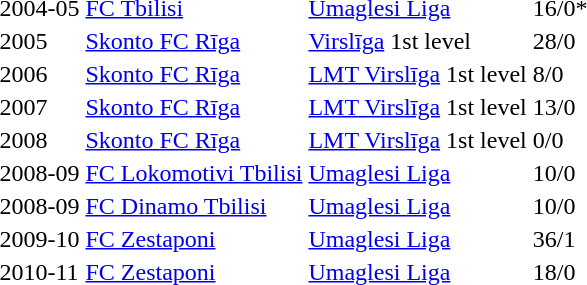<table>
<tr>
<td>2004-05</td>
<td><a href='#'>FC Tbilisi</a></td>
<td><a href='#'>Umaglesi Liga</a></td>
<td>16/0*</td>
</tr>
<tr>
<td>2005</td>
<td><a href='#'>Skonto FC Rīga</a></td>
<td><a href='#'>Virslīga</a> 1st level</td>
<td>28/0</td>
</tr>
<tr>
<td>2006</td>
<td><a href='#'>Skonto FC Rīga</a></td>
<td><a href='#'>LMT Virslīga</a> 1st level</td>
<td>8/0</td>
</tr>
<tr>
<td>2007</td>
<td><a href='#'>Skonto FC Rīga</a></td>
<td><a href='#'>LMT Virslīga</a> 1st level</td>
<td>13/0</td>
</tr>
<tr>
<td>2008</td>
<td><a href='#'>Skonto FC Rīga</a></td>
<td><a href='#'>LMT Virslīga</a> 1st level</td>
<td>0/0</td>
</tr>
<tr>
<td>2008-09</td>
<td><a href='#'>FC Lokomotivi Tbilisi</a></td>
<td><a href='#'>Umaglesi Liga</a></td>
<td>10/0</td>
</tr>
<tr>
<td>2008-09</td>
<td><a href='#'>FC Dinamo Tbilisi</a></td>
<td><a href='#'>Umaglesi Liga</a></td>
<td>10/0</td>
</tr>
<tr>
<td>2009-10</td>
<td><a href='#'>FC Zestaponi</a></td>
<td><a href='#'>Umaglesi Liga</a></td>
<td>36/1</td>
</tr>
<tr>
<td>2010-11</td>
<td><a href='#'>FC Zestaponi</a></td>
<td><a href='#'>Umaglesi Liga</a></td>
<td>18/0</td>
</tr>
</table>
